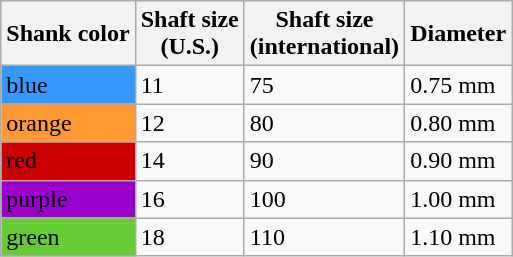<table border="1" class="wikitable" align="center">
<tr>
<th>Shank color</th>
<th>Shaft size <br>(U.S.)</th>
<th>Shaft size <br>(international)</th>
<th>Diameter</th>
</tr>
<tr>
<td style="background:#3399ff">blue</td>
<td>11</td>
<td>75</td>
<td>0.75 mm</td>
</tr>
<tr>
<td style="background:#ff9933">orange</td>
<td>12</td>
<td>80</td>
<td>0.80 mm</td>
</tr>
<tr>
<td style="background:#cc0000">red</td>
<td>14</td>
<td>90</td>
<td>0.90 mm</td>
</tr>
<tr>
<td style="background:#9900CC">purple</td>
<td>16</td>
<td>100</td>
<td>1.00 mm</td>
</tr>
<tr>
<td style="background:#66cc33">green</td>
<td>18</td>
<td>110</td>
<td>1.10 mm</td>
</tr>
</table>
